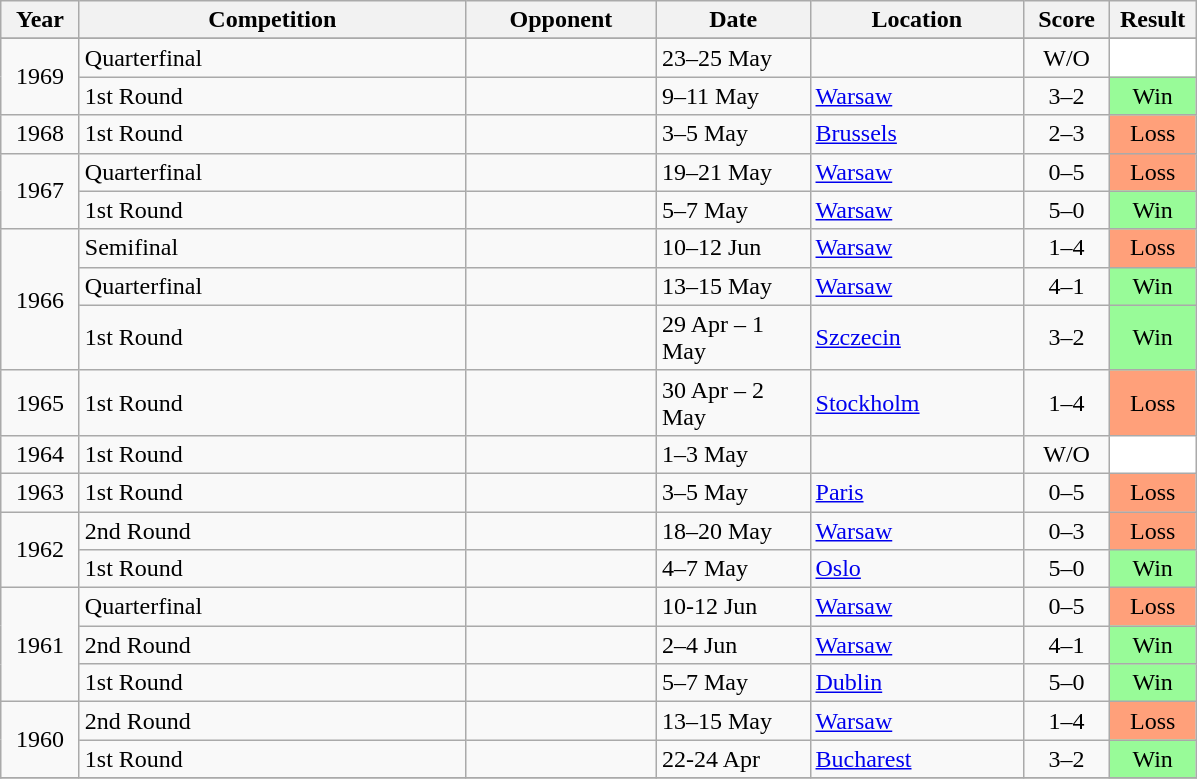<table class="wikitable collapsible collapsed">
<tr>
<th width="45">Year</th>
<th width="250">Competition</th>
<th width="120">Opponent</th>
<th width="95">Date</th>
<th width="135">Location</th>
<th width="50">Score</th>
<th width="50">Result</th>
</tr>
<tr>
</tr>
<tr>
<td align="center" rowspan="2">1969</td>
<td>Quarterfinal</td>
<td></td>
<td>23–25 May</td>
<td></td>
<td align="center">W/O</td>
<td align="center" bgcolor="#FFFFFF"></td>
</tr>
<tr>
<td>1st Round</td>
<td></td>
<td>9–11 May</td>
<td><a href='#'>Warsaw</a> </td>
<td align="center">3–2</td>
<td align="center" bgcolor="#98FB98">Win</td>
</tr>
<tr>
<td align="center" rowspan="1">1968</td>
<td>1st Round</td>
<td></td>
<td>3–5 May</td>
<td><a href='#'>Brussels</a> </td>
<td align="center">2–3</td>
<td align="center" bgcolor="#FFA07A">Loss</td>
</tr>
<tr>
<td align="center" rowspan="2">1967</td>
<td>Quarterfinal</td>
<td></td>
<td>19–21 May</td>
<td><a href='#'>Warsaw</a> </td>
<td align="center">0–5</td>
<td align="center" bgcolor="#FFA07A">Loss</td>
</tr>
<tr>
<td>1st Round</td>
<td></td>
<td>5–7 May</td>
<td><a href='#'>Warsaw</a> </td>
<td align="center">5–0</td>
<td align="center" bgcolor="#98FB98">Win</td>
</tr>
<tr>
<td align="center" rowspan="3">1966</td>
<td>Semifinal</td>
<td></td>
<td>10–12 Jun</td>
<td><a href='#'>Warsaw</a> </td>
<td align="center">1–4</td>
<td align="center" bgcolor="#FFA07A">Loss</td>
</tr>
<tr>
<td>Quarterfinal</td>
<td></td>
<td>13–15 May</td>
<td><a href='#'>Warsaw</a> </td>
<td align="center">4–1</td>
<td align="center" bgcolor="#98FB98">Win</td>
</tr>
<tr>
<td>1st Round</td>
<td></td>
<td>29 Apr – 1 May</td>
<td><a href='#'>Szczecin</a> </td>
<td align="center">3–2</td>
<td align="center" bgcolor="#98FB98">Win</td>
</tr>
<tr>
<td align="center" rowspan="1">1965</td>
<td>1st Round</td>
<td></td>
<td>30 Apr – 2 May</td>
<td><a href='#'>Stockholm</a> </td>
<td align="center">1–4</td>
<td align="center" bgcolor="#FFA07A">Loss</td>
</tr>
<tr>
<td align="center" rowspan="1">1964</td>
<td>1st Round</td>
<td></td>
<td>1–3 May</td>
<td></td>
<td align="center">W/O</td>
<td align="center" bgcolor="#FFFFFF"></td>
</tr>
<tr>
<td align="center" rowspan="1">1963</td>
<td>1st Round</td>
<td></td>
<td>3–5 May</td>
<td><a href='#'>Paris</a> </td>
<td align="center">0–5</td>
<td align="center" bgcolor="#FFA07A">Loss</td>
</tr>
<tr>
<td align="center" rowspan="2">1962</td>
<td>2nd Round</td>
<td></td>
<td>18–20 May</td>
<td><a href='#'>Warsaw</a> </td>
<td align="center">0–3</td>
<td align="center" bgcolor="#FFA07A">Loss</td>
</tr>
<tr>
<td>1st Round</td>
<td></td>
<td>4–7 May</td>
<td><a href='#'>Oslo</a> </td>
<td align="center">5–0</td>
<td align="center" bgcolor="#98FB98">Win</td>
</tr>
<tr>
<td align="center" rowspan="3">1961</td>
<td>Quarterfinal</td>
<td></td>
<td>10-12 Jun</td>
<td><a href='#'>Warsaw</a> </td>
<td align="center">0–5</td>
<td align="center" bgcolor="#FFA07A">Loss</td>
</tr>
<tr>
<td>2nd Round</td>
<td></td>
<td>2–4 Jun</td>
<td><a href='#'>Warsaw</a> </td>
<td align="center">4–1</td>
<td align="center" bgcolor="#98FB98">Win</td>
</tr>
<tr>
<td>1st Round</td>
<td></td>
<td>5–7 May</td>
<td><a href='#'>Dublin</a> </td>
<td align="center">5–0</td>
<td align="center" bgcolor="#98FB98">Win</td>
</tr>
<tr>
<td align="center" rowspan="2">1960</td>
<td>2nd Round</td>
<td></td>
<td>13–15 May</td>
<td><a href='#'>Warsaw</a> </td>
<td align="center">1–4</td>
<td align="center" bgcolor="#FFA07A">Loss</td>
</tr>
<tr>
<td>1st Round</td>
<td></td>
<td>22-24 Apr</td>
<td><a href='#'>Bucharest</a> </td>
<td align="center">3–2</td>
<td align="center" bgcolor="#98FB98">Win</td>
</tr>
<tr>
</tr>
</table>
